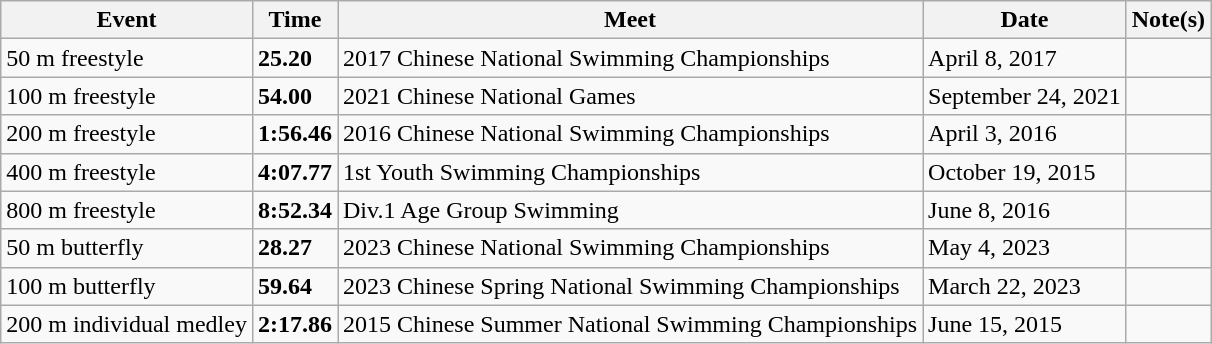<table class="wikitable">
<tr>
<th>Event</th>
<th>Time</th>
<th>Meet</th>
<th>Date</th>
<th>Note(s)</th>
</tr>
<tr>
<td>50 m freestyle</td>
<td><strong>25.20</strong></td>
<td>2017 Chinese National Swimming Championships</td>
<td>April 8, 2017</td>
<td></td>
</tr>
<tr>
<td>100 m freestyle</td>
<td><strong>54.00</strong></td>
<td>2021 Chinese National Games</td>
<td>September 24, 2021</td>
<td></td>
</tr>
<tr>
<td>200 m freestyle</td>
<td><strong>1:56.46</strong></td>
<td>2016 Chinese National Swimming Championships</td>
<td>April 3, 2016</td>
<td></td>
</tr>
<tr>
<td>400 m freestyle</td>
<td><strong>4:07.77</strong></td>
<td>1st Youth Swimming Championships</td>
<td>October 19, 2015</td>
<td></td>
</tr>
<tr>
<td>800 m freestyle</td>
<td><strong>8:52.34</strong></td>
<td>Div.1 Age Group Swimming</td>
<td>June 8, 2016</td>
<td></td>
</tr>
<tr>
<td>50 m butterfly</td>
<td><strong>28.27 </strong></td>
<td>2023 Chinese National Swimming Championships</td>
<td>May 4, 2023</td>
<td></td>
</tr>
<tr>
<td>100 m butterfly</td>
<td><strong>59.64 </strong></td>
<td>2023 Chinese Spring National Swimming Championships</td>
<td>March 22, 2023</td>
<td></td>
</tr>
<tr>
<td>200 m individual medley</td>
<td><strong>2:17.86</strong></td>
<td>2015 Chinese Summer National Swimming Championships</td>
<td>June 15, 2015</td>
<td></td>
</tr>
</table>
